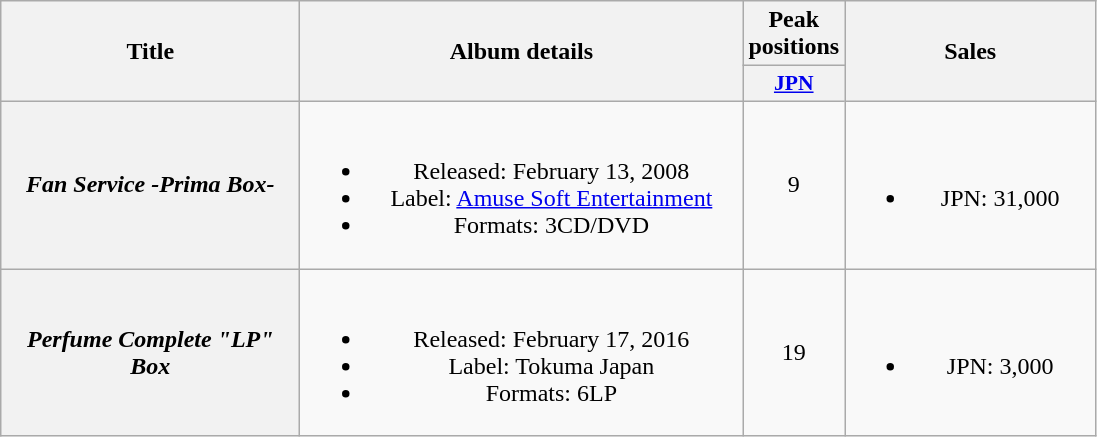<table class="wikitable plainrowheaders" style="text-align:center;">
<tr>
<th style="width:12em;" rowspan="2">Title</th>
<th style="width:18em;" rowspan="2">Album details</th>
<th colspan="1">Peak positions</th>
<th style="width:10em;" rowspan="2">Sales</th>
</tr>
<tr>
<th scope="col" style="width:3em;font-size:90%;"><a href='#'>JPN</a><br></th>
</tr>
<tr>
<th scope="row"><em>Fan Service -Prima Box-</em></th>
<td><br><ul><li>Released: February 13, 2008 </li><li>Label: <a href='#'>Amuse Soft Entertainment</a></li><li>Formats: 3CD/DVD</li></ul></td>
<td>9</td>
<td><br><ul><li>JPN: 31,000</li></ul></td>
</tr>
<tr>
<th scope="row"><em>Perfume Complete "LP" Box</em></th>
<td><br><ul><li>Released: February 17, 2016 </li><li>Label: Tokuma Japan</li><li>Formats: 6LP</li></ul></td>
<td>19</td>
<td><br><ul><li>JPN: 3,000</li></ul></td>
</tr>
</table>
